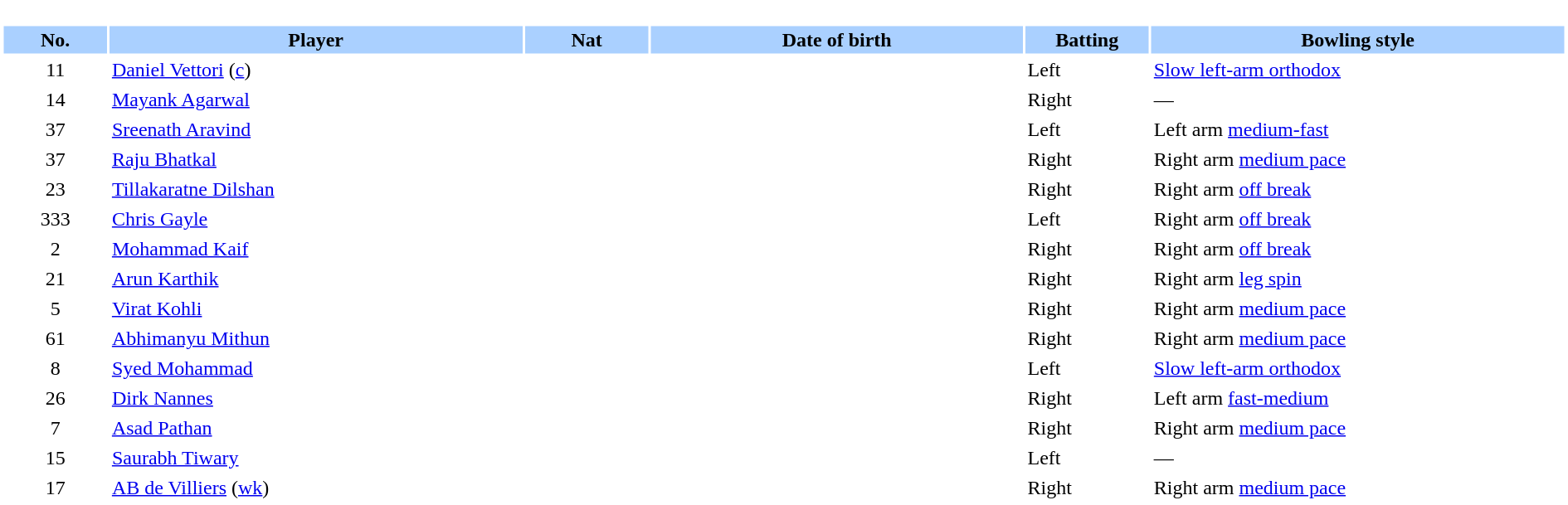<table border="0" style="width:100%;">
<tr>
<td style="vertical-align:top; background:#fff; width:90%;"><br><table border="0" cellspacing="2" cellpadding="2" style="width:100%;">
<tr style="background:#aad0ff;">
<th scope="col" width="5%">No.</th>
<th scope="col" width="20%">Player</th>
<th scope="col" width="6%">Nat</th>
<th scope="col" width="18%">Date of birth</th>
<th scope="col" width="6%">Batting</th>
<th scope="col" width="20%">Bowling style</th>
</tr>
<tr>
<td style="text-align:center">11</td>
<td><a href='#'>Daniel Vettori</a> (<a href='#'>c</a>)</td>
<td style="text-align:center"></td>
<td></td>
<td>Left</td>
<td><a href='#'>Slow left-arm orthodox</a></td>
</tr>
<tr>
<td style="text-align:center">14</td>
<td><a href='#'>Mayank Agarwal</a></td>
<td style="text-align:center"></td>
<td></td>
<td>Right</td>
<td>—</td>
</tr>
<tr>
<td style="text-align:center">37</td>
<td><a href='#'>Sreenath Aravind</a></td>
<td style="text-align:center"></td>
<td></td>
<td>Left</td>
<td>Left arm <a href='#'>medium-fast</a></td>
</tr>
<tr>
<td style="text-align:center">37</td>
<td><a href='#'>Raju Bhatkal</a></td>
<td style="text-align:center"></td>
<td></td>
<td>Right</td>
<td>Right arm <a href='#'>medium pace</a></td>
</tr>
<tr>
<td style="text-align:center">23</td>
<td><a href='#'>Tillakaratne Dilshan</a></td>
<td style="text-align:center"></td>
<td></td>
<td>Right</td>
<td>Right arm <a href='#'>off break</a></td>
</tr>
<tr>
<td style="text-align:center">333</td>
<td><a href='#'>Chris Gayle</a></td>
<td style="text-align:center"></td>
<td></td>
<td>Left</td>
<td>Right arm <a href='#'>off break</a></td>
</tr>
<tr>
<td style="text-align:center">2</td>
<td><a href='#'>Mohammad Kaif</a></td>
<td style="text-align:center"></td>
<td></td>
<td>Right</td>
<td>Right arm <a href='#'>off break</a></td>
</tr>
<tr>
<td style="text-align:center">21</td>
<td><a href='#'>Arun Karthik</a></td>
<td style="text-align:center"></td>
<td></td>
<td>Right</td>
<td>Right arm <a href='#'>leg spin</a></td>
</tr>
<tr>
<td style="text-align:center">5</td>
<td><a href='#'>Virat Kohli</a></td>
<td style="text-align:center"></td>
<td></td>
<td>Right</td>
<td>Right arm <a href='#'>medium pace</a></td>
</tr>
<tr>
<td style="text-align:center">61</td>
<td><a href='#'>Abhimanyu Mithun</a></td>
<td style="text-align:center"></td>
<td></td>
<td>Right</td>
<td>Right arm <a href='#'>medium pace</a></td>
</tr>
<tr>
<td style="text-align:center">8</td>
<td><a href='#'>Syed Mohammad</a></td>
<td style="text-align:center"></td>
<td></td>
<td>Left</td>
<td><a href='#'>Slow left-arm orthodox</a></td>
</tr>
<tr>
<td style="text-align:center">26</td>
<td><a href='#'>Dirk Nannes</a></td>
<td style="text-align:center"></td>
<td></td>
<td>Right</td>
<td>Left arm <a href='#'>fast-medium</a></td>
</tr>
<tr>
<td style="text-align:center">7</td>
<td><a href='#'>Asad Pathan</a></td>
<td style="text-align:center"></td>
<td></td>
<td>Right</td>
<td>Right arm <a href='#'>medium pace</a></td>
</tr>
<tr>
<td style="text-align:center">15</td>
<td><a href='#'>Saurabh Tiwary</a></td>
<td style="text-align:center"></td>
<td></td>
<td>Left</td>
<td>—</td>
</tr>
<tr>
<td style="text-align:center">17</td>
<td><a href='#'>AB de Villiers</a> (<a href='#'>wk</a>)</td>
<td style="text-align:center"></td>
<td></td>
<td>Right</td>
<td>Right arm <a href='#'>medium pace</a></td>
</tr>
</table>
</td>
</tr>
</table>
